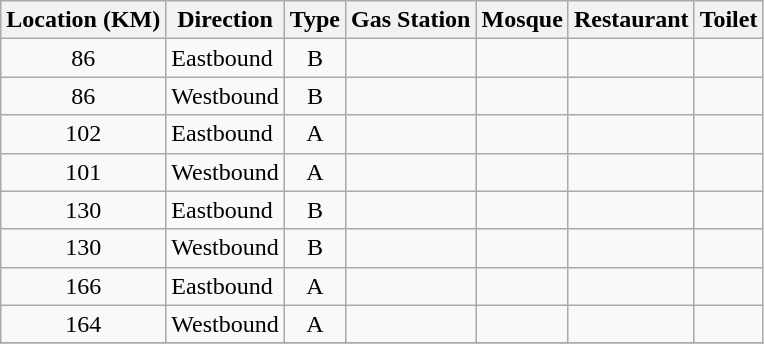<table class="wikitable">
<tr>
<th>Location (KM)</th>
<th>Direction</th>
<th>Type</th>
<th>Gas Station</th>
<th>Mosque</th>
<th>Restaurant</th>
<th>Toilet</th>
</tr>
<tr>
<td align="center">86</td>
<td>Eastbound</td>
<td align="center">B</td>
<td></td>
<td align="center"></td>
<td align="center"></td>
<td align="center"></td>
</tr>
<tr>
<td align="center">86</td>
<td>Westbound</td>
<td align="center">B</td>
<td></td>
<td align="center"></td>
<td align="center"></td>
<td align="center"></td>
</tr>
<tr>
<td align="center">102</td>
<td>Eastbound</td>
<td align="center">A</td>
<td align="center"></td>
<td align="center"></td>
<td align="center"></td>
<td align="center"></td>
</tr>
<tr>
<td align="center">101</td>
<td>Westbound</td>
<td align="center">A</td>
<td align="center"></td>
<td align="center"></td>
<td align="center"></td>
<td align="center"></td>
</tr>
<tr>
<td align="center">130</td>
<td>Eastbound</td>
<td align="center">B</td>
<td></td>
<td align="center"></td>
<td align="center"></td>
<td align="center"></td>
</tr>
<tr>
<td align="center">130</td>
<td>Westbound</td>
<td align="center">B</td>
<td></td>
<td align="center"></td>
<td align="center"></td>
<td align="center"></td>
</tr>
<tr>
<td align="center">166</td>
<td>Eastbound</td>
<td align="center">A</td>
<td align="center"></td>
<td align="center"></td>
<td align="center"></td>
<td align="center"></td>
</tr>
<tr>
<td align="center">164</td>
<td>Westbound</td>
<td align="center">A</td>
<td align="center"></td>
<td align="center"></td>
<td align="center"></td>
<td align="center"></td>
</tr>
<tr>
</tr>
</table>
